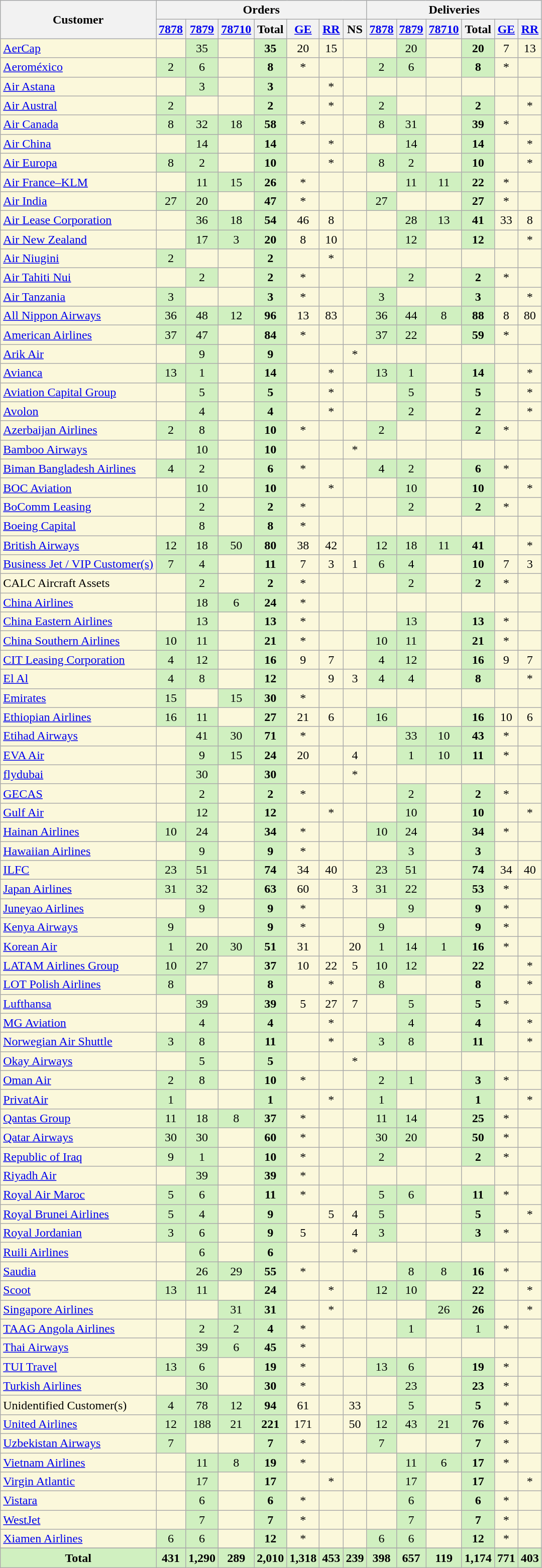<table class="wikitable sortable sticky-header-multi" style="text-align:center; background:#fbf8db">
<tr style="background-color:#ccddff">
<th rowspan="2">Customer</th>
<th colspan="7">Orders</th>
<th colspan="6">Deliveries</th>
</tr>
<tr style="background-color:#ccddff">
<th><a href='#'>7878</a></th>
<th><a href='#'>7879</a></th>
<th><a href='#'>78710</a></th>
<th>Total</th>
<th><a href='#'>GE</a></th>
<th><a href='#'>RR</a></th>
<th><abbr>NS</abbr></th>
<th><a href='#'>7878</a></th>
<th><a href='#'>7879</a></th>
<th><a href='#'>78710</a></th>
<th>Total</th>
<th><a href='#'>GE</a></th>
<th><a href='#'>RR</a></th>
</tr>
<tr>
<td align='left'><a href='#'>AerCap</a></td>
<td></td>
<td style='background:#d0f0c0;'>35</td>
<td></td>
<td style="background:#d0f0c0;"><strong>35</strong></td>
<td>20</td>
<td>15</td>
<td></td>
<td></td>
<td style='background:#d0f0c0;'>20</td>
<td></td>
<td style='background:#d0f0c0;'><strong>20</strong></td>
<td>7</td>
<td>13</td>
</tr>
<tr>
<td align='left'><a href='#'>Aeroméxico</a></td>
<td style='background:#d0f0c0;'>2</td>
<td style='background:#d0f0c0;'>6</td>
<td></td>
<td style='background:#d0f0c0;'><strong>8</strong></td>
<td>*</td>
<td></td>
<td></td>
<td style='background:#d0f0c0;'>2</td>
<td style='background:#d0f0c0;'>6</td>
<td></td>
<td style='background:#d0f0c0;'><strong>8</strong></td>
<td>*</td>
<td></td>
</tr>
<tr>
<td align='left'><a href='#'>Air Astana</a></td>
<td></td>
<td style='background:#d0f0c0;'>3</td>
<td></td>
<td style='background:#d0f0c0;'><strong>3</strong></td>
<td></td>
<td>*</td>
<td></td>
<td></td>
<td></td>
<td></td>
<td></td>
<td></td>
<td></td>
</tr>
<tr>
<td align='left'><a href='#'>Air Austral</a></td>
<td style='background:#d0f0c0;'>2</td>
<td></td>
<td></td>
<td style='background:#d0f0c0;'><strong>2</strong></td>
<td></td>
<td>*</td>
<td></td>
<td style='background:#d0f0c0;'>2</td>
<td></td>
<td></td>
<td style='background:#d0f0c0;'><strong>2</strong></td>
<td></td>
<td>*</td>
</tr>
<tr>
<td align='left'><a href='#'>Air Canada</a></td>
<td style='background:#d0f0c0;'>8</td>
<td style='background:#d0f0c0;'>32</td>
<td style="background:#d0f0c0;">18</td>
<td style="background:#d0f0c0;"><strong>58</strong></td>
<td>*</td>
<td></td>
<td></td>
<td style='background:#d0f0c0;'>8</td>
<td style='background:#d0f0c0;'>31</td>
<td></td>
<td style='background:#d0f0c0;'><strong>39</strong></td>
<td>*</td>
<td></td>
</tr>
<tr>
<td align='left'><a href='#'>Air China</a></td>
<td></td>
<td style='background:#d0f0c0;'>14</td>
<td></td>
<td style='background:#d0f0c0;'><strong>14</strong></td>
<td></td>
<td>*</td>
<td></td>
<td></td>
<td style='background:#d0f0c0;'>14</td>
<td></td>
<td style='background:#d0f0c0;'><strong>14</strong></td>
<td></td>
<td>*</td>
</tr>
<tr>
<td align='left'><a href='#'>Air Europa</a></td>
<td style='background:#d0f0c0;'>8</td>
<td style='background:#d0f0c0;'>2</td>
<td></td>
<td style='background:#d0f0c0;'><strong>10</strong></td>
<td></td>
<td>*</td>
<td></td>
<td style='background:#d0f0c0;'>8</td>
<td style='background:#d0f0c0;'>2</td>
<td></td>
<td style='background:#d0f0c0;'><strong>10</strong></td>
<td></td>
<td>*</td>
</tr>
<tr>
<td align='left'><a href='#'>Air France–KLM</a></td>
<td></td>
<td style='background:#d0f0c0;'>11</td>
<td style='background:#d0f0c0;'>15</td>
<td style="background:#d0f0c0;"><strong>26</strong></td>
<td>*</td>
<td></td>
<td></td>
<td></td>
<td style='background:#d0f0c0;'>11</td>
<td style='background:#d0f0c0;'>11</td>
<td style="background:#d0f0c0;"><strong>22</strong></td>
<td>*</td>
<td></td>
</tr>
<tr>
<td align='left'><a href='#'>Air India</a></td>
<td style='background:#d0f0c0;'>27</td>
<td style='background:#d0f0c0;'>20</td>
<td></td>
<td style='background:#d0f0c0;'><strong>47</strong></td>
<td>*</td>
<td></td>
<td></td>
<td style='background:#d0f0c0;'>27</td>
<td></td>
<td></td>
<td style='background:#d0f0c0;'><strong>27</strong></td>
<td>*</td>
<td></td>
</tr>
<tr>
<td align='left'><a href='#'>Air Lease Corporation</a></td>
<td></td>
<td style='background:#d0f0c0;'>36</td>
<td style="background:#d0f0c0;">18</td>
<td style="background:#d0f0c0;"><strong>54</strong></td>
<td>46</td>
<td>8</td>
<td></td>
<td></td>
<td style='background:#d0f0c0;'>28</td>
<td style="background:#d0f0c0;">13</td>
<td style="background:#d0f0c0;"><strong>41</strong></td>
<td>33</td>
<td>8</td>
</tr>
<tr>
<td align='left'><a href='#'>Air New Zealand</a></td>
<td></td>
<td style='background:#d0f0c0;'>17</td>
<td style="background:#d0f0c0;">3</td>
<td style="background:#d0f0c0;"><strong>20</strong></td>
<td>8</td>
<td>10</td>
<td></td>
<td></td>
<td style='background:#d0f0c0;'>12</td>
<td></td>
<td style='background:#d0f0c0;'><strong>12</strong></td>
<td></td>
<td>*</td>
</tr>
<tr>
<td align='left'><a href='#'>Air Niugini</a></td>
<td style='background:#d0f0c0;'>2</td>
<td></td>
<td></td>
<td style='background:#d0f0c0;'><strong>2</strong></td>
<td></td>
<td>*</td>
<td></td>
<td></td>
<td></td>
<td></td>
<td></td>
<td></td>
<td></td>
</tr>
<tr>
<td align='left'><a href='#'>Air Tahiti Nui</a></td>
<td></td>
<td style='background:#d0f0c0;'>2</td>
<td></td>
<td style='background:#d0f0c0;'><strong>2</strong></td>
<td>*</td>
<td></td>
<td></td>
<td></td>
<td style='background:#d0f0c0;'>2</td>
<td></td>
<td style='background:#d0f0c0;'><strong>2</strong></td>
<td>*</td>
<td></td>
</tr>
<tr>
<td align='left'><a href='#'>Air Tanzania</a></td>
<td style='background:#d0f0c0;'>3</td>
<td></td>
<td></td>
<td style='background:#d0f0c0;'><strong>3</strong></td>
<td>*</td>
<td></td>
<td></td>
<td style='background:#d0f0c0;'>3</td>
<td></td>
<td></td>
<td style='background:#d0f0c0;'><strong>3</strong></td>
<td></td>
<td>*</td>
</tr>
<tr>
<td align='left'><a href='#'>All Nippon Airways</a></td>
<td style='background:#d0f0c0;'>36</td>
<td style='background:#d0f0c0;'>48</td>
<td style="background:#d0f0c0;">12</td>
<td style="background:#d0f0c0;"><strong>96</strong></td>
<td>13</td>
<td>83</td>
<td></td>
<td style='background:#d0f0c0;'>36</td>
<td style="background:#d0f0c0;">44</td>
<td style="background:#d0f0c0;">8</td>
<td style="background:#d0f0c0;"><strong>88</strong></td>
<td>8</td>
<td>80</td>
</tr>
<tr>
<td align='left'><a href='#'>American Airlines</a></td>
<td style='background:#d0f0c0;'>37</td>
<td style="background:#d0f0c0;">47</td>
<td></td>
<td style='background:#d0f0c0;'><strong>84</strong></td>
<td>*</td>
<td></td>
<td></td>
<td style='background:#d0f0c0;'>37</td>
<td style="background:#d0f0c0;">22</td>
<td></td>
<td style='background:#d0f0c0;'><strong>59</strong></td>
<td>*</td>
<td></td>
</tr>
<tr>
<td align='left'><a href='#'>Arik Air</a></td>
<td></td>
<td style='background:#d0f0c0;'>9</td>
<td></td>
<td style='background:#d0f0c0;'><strong>9</strong></td>
<td></td>
<td></td>
<td>*</td>
<td></td>
<td></td>
<td></td>
<td></td>
<td></td>
<td></td>
</tr>
<tr>
<td align='left'><a href='#'>Avianca</a></td>
<td style='background:#d0f0c0;'>13</td>
<td style="background:#d0f0c0;">1</td>
<td></td>
<td style='background:#d0f0c0;'><strong>14</strong></td>
<td></td>
<td>*</td>
<td></td>
<td style='background:#d0f0c0;'>13</td>
<td style="background:#d0f0c0;">1</td>
<td></td>
<td style='background:#d0f0c0;'><strong>14</strong></td>
<td></td>
<td>*</td>
</tr>
<tr>
<td align='left'><a href='#'>Aviation Capital Group</a></td>
<td></td>
<td style='background:#d0f0c0;'>5</td>
<td></td>
<td style='background:#d0f0c0;'><strong>5</strong></td>
<td></td>
<td>*</td>
<td></td>
<td></td>
<td style='background:#d0f0c0;'>5</td>
<td></td>
<td style='background:#d0f0c0;'><strong>5</strong></td>
<td></td>
<td>*</td>
</tr>
<tr>
<td align='left'><a href='#'>Avolon</a></td>
<td></td>
<td style='background:#d0f0c0;'>4</td>
<td></td>
<td style='background:#d0f0c0;'><strong>4</strong></td>
<td></td>
<td>*</td>
<td></td>
<td></td>
<td style='background:#d0f0c0;'>2</td>
<td></td>
<td style='background:#d0f0c0;'><strong>2</strong></td>
<td></td>
<td>*</td>
</tr>
<tr>
<td align='left'><a href='#'>Azerbaijan Airlines</a></td>
<td style='background:#d0f0c0;'>2</td>
<td style='background:#d0f0c0;'>8</td>
<td></td>
<td style='background:#d0f0c0;'><strong>10</strong></td>
<td>*</td>
<td></td>
<td></td>
<td style='background:#d0f0c0;'>2</td>
<td></td>
<td></td>
<td style='background:#d0f0c0;'><strong>2</strong></td>
<td>*</td>
<td></td>
</tr>
<tr>
<td align='left'><a href='#'>Bamboo Airways</a></td>
<td></td>
<td style='background:#d0f0c0;'>10</td>
<td></td>
<td style='background:#d0f0c0;'><strong>10</strong></td>
<td></td>
<td></td>
<td>*</td>
<td></td>
<td></td>
<td></td>
<td></td>
<td></td>
<td></td>
</tr>
<tr>
<td align='left'><a href='#'>Biman Bangladesh Airlines</a></td>
<td style='background:#d0f0c0;'>4</td>
<td style='background:#d0f0c0;'>2</td>
<td></td>
<td style='background:#d0f0c0;'><strong>6</strong></td>
<td>*</td>
<td></td>
<td></td>
<td style='background:#d0f0c0;'>4</td>
<td style='background:#d0f0c0;'>2</td>
<td></td>
<td style='background:#d0f0c0;'><strong>6</strong></td>
<td>*</td>
<td></td>
</tr>
<tr>
<td align='left'><a href='#'>BOC Aviation</a></td>
<td></td>
<td style='background:#d0f0c0;'>10</td>
<td></td>
<td style='background:#d0f0c0;'><strong>10</strong></td>
<td></td>
<td>*</td>
<td></td>
<td></td>
<td style='background:#d0f0c0;'>10</td>
<td></td>
<td style='background:#d0f0c0;'><strong>10</strong></td>
<td></td>
<td>*</td>
</tr>
<tr>
<td align='left'><a href='#'>BoComm Leasing</a></td>
<td></td>
<td style='background:#d0f0c0;'>2</td>
<td></td>
<td style='background:#d0f0c0;'><strong>2</strong></td>
<td>*</td>
<td></td>
<td></td>
<td></td>
<td style='background:#d0f0c0;'>2</td>
<td></td>
<td style='background:#d0f0c0;'><strong>2</strong></td>
<td>*</td>
<td></td>
</tr>
<tr>
<td align="left"><a href='#'>Boeing Capital</a></td>
<td></td>
<td style="background:#d0f0c0;">8</td>
<td></td>
<td style="background:#d0f0c0;"><strong>8</strong></td>
<td>*</td>
<td></td>
<td></td>
<td></td>
<td></td>
<td></td>
<td></td>
<td></td>
<td></td>
</tr>
<tr>
<td align="left"><a href='#'>British Airways</a></td>
<td style="background:#d0f0c0;">12</td>
<td style="background:#d0f0c0;">18</td>
<td style="background:#d0f0c0;">50</td>
<td style="background:#d0f0c0;"><strong>80</strong></td>
<td>38</td>
<td>42</td>
<td></td>
<td style="background:#d0f0c0;">12</td>
<td style="background:#d0f0c0;">18</td>
<td style="background:#d0f0c0;">11</td>
<td style="background:#d0f0c0;"><strong>41</strong></td>
<td></td>
<td>*</td>
</tr>
<tr>
<td align='left'><a href='#'>Business Jet / VIP Customer(s)</a></td>
<td style='background:#d0f0c0;'>7</td>
<td style='background:#d0f0c0;'>4</td>
<td></td>
<td style='background:#d0f0c0;'><strong>11</strong></td>
<td>7</td>
<td>3</td>
<td>1</td>
<td style="background:#d0f0c0;">6</td>
<td style='background:#d0f0c0;'>4</td>
<td></td>
<td style='background:#d0f0c0;'><strong>10</strong></td>
<td>7</td>
<td>3</td>
</tr>
<tr>
<td align='left'>CALC Aircraft Assets</td>
<td></td>
<td style='background:#d0f0c0;'>2</td>
<td></td>
<td style='background:#d0f0c0;'><strong>2</strong></td>
<td>*</td>
<td></td>
<td></td>
<td></td>
<td style='background:#d0f0c0;'>2</td>
<td></td>
<td style='background:#d0f0c0;'><strong>2</strong></td>
<td>*</td>
<td></td>
</tr>
<tr>
<td align='left'><a href='#'>China Airlines</a></td>
<td></td>
<td style='background:#d0f0c0;'>18</td>
<td style='background:#d0f0c0;'>6</td>
<td style="background:#d0f0c0;"><strong>24</strong></td>
<td>*</td>
<td></td>
<td></td>
<td></td>
<td></td>
<td></td>
<td></td>
<td></td>
<td></td>
</tr>
<tr>
<td align='left'><a href='#'>China Eastern Airlines</a></td>
<td></td>
<td style='background:#d0f0c0;'>13</td>
<td></td>
<td style='background:#d0f0c0;'><strong>13</strong></td>
<td>*</td>
<td></td>
<td></td>
<td></td>
<td style='background:#d0f0c0;'>13</td>
<td></td>
<td style='background:#d0f0c0;'><strong>13</strong></td>
<td>*</td>
<td></td>
</tr>
<tr>
<td align='left'><a href='#'>China Southern Airlines</a></td>
<td style='background:#d0f0c0;'>10</td>
<td style='background:#d0f0c0;'>11</td>
<td></td>
<td style='background:#d0f0c0;'><strong>21</strong></td>
<td>*</td>
<td></td>
<td></td>
<td style='background:#d0f0c0;'>10</td>
<td style='background:#d0f0c0;'>11</td>
<td></td>
<td style='background:#d0f0c0;'><strong>21</strong></td>
<td>*</td>
<td></td>
</tr>
<tr>
<td align='left'><a href='#'>CIT Leasing Corporation</a></td>
<td style='background:#d0f0c0;'>4</td>
<td style='background:#d0f0c0;'>12</td>
<td></td>
<td style='background:#d0f0c0;'><strong>16</strong></td>
<td>9</td>
<td>7</td>
<td></td>
<td style='background:#d0f0c0;'>4</td>
<td style='background:#d0f0c0;'>12</td>
<td></td>
<td style='background:#d0f0c0;'><strong>16</strong></td>
<td>9</td>
<td>7</td>
</tr>
<tr>
<td align='left'><a href='#'>El Al</a></td>
<td style='background:#d0f0c0;'>4</td>
<td style="background:#d0f0c0;">8</td>
<td></td>
<td style='background:#d0f0c0;'><strong>12</strong></td>
<td></td>
<td>9</td>
<td>3</td>
<td style="background:#d0f0c0;">4</td>
<td style="background:#d0f0c0;">4</td>
<td></td>
<td style='background:#d0f0c0;'><strong>8</strong></td>
<td></td>
<td>*</td>
</tr>
<tr>
<td align='left'><a href='#'>Emirates</a></td>
<td style='background:#d0f0c0;'>15</td>
<td></td>
<td style='background:#d0f0c0;'>15</td>
<td style='background:#d0f0c0;'><strong>30</strong></td>
<td>*</td>
<td></td>
<td></td>
<td></td>
<td></td>
<td></td>
<td></td>
<td></td>
<td></td>
</tr>
<tr>
<td align='left'><a href='#'>Ethiopian Airlines</a></td>
<td style='background:#d0f0c0;'>16</td>
<td style='background:#d0f0c0;'>11</td>
<td></td>
<td style='background:#d0f0c0;'><strong>27</strong></td>
<td>21</td>
<td>6</td>
<td></td>
<td style='background:#d0f0c0;'>16</td>
<td></td>
<td></td>
<td style='background:#d0f0c0;'><strong>16</strong></td>
<td>10</td>
<td>6</td>
</tr>
<tr>
<td align='left'><a href='#'>Etihad Airways</a></td>
<td></td>
<td style='background:#d0f0c0;'>41</td>
<td style='background:#d0f0c0;'>30</td>
<td style='background:#d0f0c0;'><strong>71</strong></td>
<td>*</td>
<td></td>
<td></td>
<td></td>
<td style='background:#d0f0c0;'>33</td>
<td style="background:#d0f0c0;">10</td>
<td style='background:#d0f0c0;'><strong>43</strong></td>
<td>*</td>
<td></td>
</tr>
<tr>
<td align='left'><a href='#'>EVA Air</a></td>
<td></td>
<td style='background:#d0f0c0;'>9</td>
<td style="background:#d0f0c0;">15</td>
<td style="background:#d0f0c0;"><strong>24</strong></td>
<td>20</td>
<td></td>
<td>4</td>
<td></td>
<td style="background:#d0f0c0;">1</td>
<td style="background:#d0f0c0;">10</td>
<td style="background:#d0f0c0;"><strong>11</strong></td>
<td>*</td>
<td></td>
</tr>
<tr>
<td align='left'><a href='#'>flydubai</a></td>
<td></td>
<td style='background:#d0f0c0;'>30</td>
<td></td>
<td style='background:#d0f0c0;'><strong>30</strong></td>
<td></td>
<td></td>
<td>*</td>
<td></td>
<td></td>
<td></td>
<td></td>
<td></td>
<td></td>
</tr>
<tr>
<td align='left'><a href='#'>GECAS</a></td>
<td></td>
<td style='background:#d0f0c0;'>2</td>
<td></td>
<td style="background:#d0f0c0;"><strong>2</strong></td>
<td>*</td>
<td></td>
<td></td>
<td></td>
<td style='background:#d0f0c0;'>2</td>
<td></td>
<td style='background:#d0f0c0;'><strong>2</strong></td>
<td>*</td>
<td></td>
</tr>
<tr>
<td align='left'><a href='#'>Gulf Air</a></td>
<td></td>
<td style='background:#d0f0c0;'>12</td>
<td></td>
<td style='background:#d0f0c0;'><strong>12</strong></td>
<td></td>
<td>*</td>
<td></td>
<td></td>
<td style='background:#d0f0c0;'>10</td>
<td></td>
<td style='background:#d0f0c0;'><strong>10</strong></td>
<td></td>
<td>*</td>
</tr>
<tr>
<td align='left'><a href='#'>Hainan Airlines</a></td>
<td style='background:#d0f0c0;'>10</td>
<td style='background:#d0f0c0;'>24</td>
<td></td>
<td style='background:#d0f0c0;'><strong>34</strong></td>
<td>*</td>
<td></td>
<td></td>
<td style='background:#d0f0c0;'>10</td>
<td style='background:#d0f0c0;'>24</td>
<td></td>
<td style='background:#d0f0c0;'><strong>34</strong></td>
<td>*</td>
<td></td>
</tr>
<tr>
<td align='left'><a href='#'>Hawaiian Airlines</a></td>
<td></td>
<td style='background:#d0f0c0;'>9</td>
<td></td>
<td style='background:#d0f0c0;'><strong>9</strong></td>
<td>*</td>
<td></td>
<td></td>
<td></td>
<td style='background:#d0f0c0;'>3</td>
<td></td>
<td style='background:#d0f0c0;'><strong>3</strong></td>
<td></td>
<td></td>
</tr>
<tr>
<td align='left'><a href='#'>ILFC</a></td>
<td style='background:#d0f0c0;'>23</td>
<td style='background:#d0f0c0;'>51</td>
<td></td>
<td style='background:#d0f0c0;'><strong>74</strong></td>
<td>34</td>
<td>40</td>
<td></td>
<td style='background:#d0f0c0;'>23</td>
<td style='background:#d0f0c0;'>51</td>
<td></td>
<td style='background:#d0f0c0;'><strong>74</strong></td>
<td>34</td>
<td>40</td>
</tr>
<tr>
<td align='left'><a href='#'>Japan Airlines</a></td>
<td style='background:#d0f0c0;'>31</td>
<td style="background:#d0f0c0;">32</td>
<td></td>
<td style='background:#d0f0c0;'><strong>63</strong></td>
<td>60</td>
<td></td>
<td>3</td>
<td style="background:#d0f0c0;">31</td>
<td style="background:#d0f0c0;">22</td>
<td></td>
<td style='background:#d0f0c0;'><strong>53</strong></td>
<td>*</td>
<td></td>
</tr>
<tr>
<td align="left"><a href='#'>Juneyao Airlines</a></td>
<td></td>
<td style="background:#d0f0c0;">9</td>
<td></td>
<td style="background:#d0f0c0;"><strong>9</strong></td>
<td>*</td>
<td></td>
<td></td>
<td></td>
<td style="background:#d0f0c0;">9</td>
<td></td>
<td style="background:#d0f0c0;"><strong>9</strong></td>
<td>*</td>
<td></td>
</tr>
<tr>
<td align='left'><a href='#'>Kenya Airways</a></td>
<td style='background:#d0f0c0;'>9</td>
<td></td>
<td></td>
<td style='background:#d0f0c0;'><strong>9</strong></td>
<td>*</td>
<td></td>
<td></td>
<td style='background:#d0f0c0;'>9</td>
<td></td>
<td></td>
<td style='background:#d0f0c0;'><strong>9</strong></td>
<td>*</td>
<td></td>
</tr>
<tr>
<td align='left'><a href='#'>Korean Air</a></td>
<td style='background:#d0f0c0;'>1</td>
<td style='background:#d0f0c0;'>20</td>
<td style='background:#d0f0c0;'>30</td>
<td style="background:#d0f0c0;"><strong>51</strong></td>
<td>31</td>
<td></td>
<td>20</td>
<td style="background:#d0f0c0;">1</td>
<td style='background:#d0f0c0;'>14</td>
<td style="background:#d0f0c0;">1</td>
<td style='background:#d0f0c0;'><strong>16</strong></td>
<td>*</td>
<td></td>
</tr>
<tr>
<td align='left'><a href='#'>LATAM Airlines Group</a></td>
<td style='background:#d0f0c0;'>10</td>
<td style='background:#d0f0c0;'>27</td>
<td></td>
<td style='background:#d0f0c0;'><strong>37</strong></td>
<td>10</td>
<td>22</td>
<td>5</td>
<td style="background:#d0f0c0;">10</td>
<td style='background:#d0f0c0;'>12</td>
<td></td>
<td style='background:#d0f0c0;'><strong>22</strong></td>
<td></td>
<td>*</td>
</tr>
<tr>
<td align='left'><a href='#'>LOT Polish Airlines</a></td>
<td style='background:#d0f0c0;'>8</td>
<td></td>
<td></td>
<td style='background:#d0f0c0;'><strong>8</strong></td>
<td></td>
<td>*</td>
<td></td>
<td style='background:#d0f0c0;'>8</td>
<td></td>
<td></td>
<td style='background:#d0f0c0;'><strong>8</strong></td>
<td></td>
<td>*</td>
</tr>
<tr>
<td align='left'><a href='#'>Lufthansa</a></td>
<td></td>
<td style='background:#d0f0c0;'>39</td>
<td></td>
<td style='background:#d0f0c0;'><strong>39</strong></td>
<td>5</td>
<td>27</td>
<td>7</td>
<td></td>
<td style='background:#d0f0c0;'>5</td>
<td></td>
<td style='background:#d0f0c0;'><strong>5</strong></td>
<td>*</td>
<td></td>
</tr>
<tr>
<td align='left'><a href='#'>MG Aviation</a></td>
<td></td>
<td style='background:#d0f0c0;'>4</td>
<td></td>
<td style='background:#d0f0c0;'><strong>4</strong></td>
<td></td>
<td>*</td>
<td></td>
<td></td>
<td style='background:#d0f0c0;'>4</td>
<td></td>
<td style='background:#d0f0c0;'><strong>4</strong></td>
<td></td>
<td>*</td>
</tr>
<tr>
<td align='left'><a href='#'>Norwegian Air Shuttle</a></td>
<td style='background:#d0f0c0;'>3</td>
<td style='background:#d0f0c0;'>8</td>
<td></td>
<td style='background:#d0f0c0;'><strong>11</strong></td>
<td></td>
<td>*</td>
<td></td>
<td style='background:#d0f0c0;'>3</td>
<td style='background:#d0f0c0;'>8</td>
<td></td>
<td style='background:#d0f0c0;'><strong>11</strong></td>
<td></td>
<td>*</td>
</tr>
<tr>
<td align='left'><a href='#'>Okay Airways</a></td>
<td></td>
<td style='background:#d0f0c0;'>5</td>
<td></td>
<td style='background:#d0f0c0;'><strong>5</strong></td>
<td></td>
<td></td>
<td>*</td>
<td></td>
<td></td>
<td></td>
<td></td>
<td></td>
<td></td>
</tr>
<tr>
<td align='left'><a href='#'>Oman Air</a></td>
<td style='background:#d0f0c0;'>2</td>
<td style='background:#d0f0c0;'>8</td>
<td></td>
<td style='background:#d0f0c0;'><strong>10</strong></td>
<td>*</td>
<td></td>
<td></td>
<td style='background:#d0f0c0;'>2</td>
<td style='background:#d0f0c0;'>1</td>
<td></td>
<td style='background:#d0f0c0;'><strong>3</strong></td>
<td>*</td>
<td></td>
</tr>
<tr>
<td align='left'><a href='#'>PrivatAir</a></td>
<td style='background:#d0f0c0;'>1</td>
<td></td>
<td></td>
<td style='background:#d0f0c0;'><strong>1</strong></td>
<td></td>
<td>*</td>
<td></td>
<td style='background:#d0f0c0;'>1</td>
<td></td>
<td></td>
<td style='background:#d0f0c0;'><strong>1</strong></td>
<td></td>
<td>*</td>
</tr>
<tr>
<td align='left'><a href='#'>Qantas Group</a></td>
<td style='background:#d0f0c0;'>11</td>
<td style='background:#d0f0c0;'>18</td>
<td style='background:#d0f0c0;'>8</td>
<td style="background:#d0f0c0;"><strong>37</strong></td>
<td>*</td>
<td></td>
<td></td>
<td style='background:#d0f0c0;'>11</td>
<td style='background:#d0f0c0;'>14</td>
<td></td>
<td style='background:#d0f0c0;'><strong>25</strong></td>
<td>*</td>
<td></td>
</tr>
<tr>
<td align='left'><a href='#'>Qatar Airways</a></td>
<td style='background:#d0f0c0;'>30</td>
<td style='background:#d0f0c0;'>30</td>
<td></td>
<td style='background:#d0f0c0;'><strong>60</strong></td>
<td>*</td>
<td></td>
<td></td>
<td style='background:#d0f0c0;'>30</td>
<td style='background:#d0f0c0;'>20</td>
<td></td>
<td style='background:#d0f0c0;'><strong>50</strong></td>
<td>*</td>
<td></td>
</tr>
<tr>
<td align='left'><a href='#'>Republic of Iraq</a></td>
<td style='background:#d0f0c0;'>9</td>
<td style="background:#d0f0c0;">1</td>
<td></td>
<td style='background:#d0f0c0;'><strong>10</strong></td>
<td>*</td>
<td></td>
<td></td>
<td style='background:#d0f0c0;'>2</td>
<td></td>
<td></td>
<td style='background:#d0f0c0;'><strong>2</strong></td>
<td>*</td>
<td></td>
</tr>
<tr>
<td align='left'><a href='#'>Riyadh Air</a></td>
<td></td>
<td style='background:#d0f0c0;'>39</td>
<td></td>
<td style='background:#d0f0c0;'><strong>39</strong></td>
<td>*</td>
<td></td>
<td></td>
<td></td>
<td></td>
<td></td>
<td></td>
<td></td>
<td></td>
</tr>
<tr>
<td align='left'><a href='#'>Royal Air Maroc</a></td>
<td style='background:#d0f0c0;'>5</td>
<td style='background:#d0f0c0;'>6</td>
<td></td>
<td style='background:#d0f0c0;'><strong>11</strong></td>
<td>*</td>
<td></td>
<td></td>
<td style='background:#d0f0c0;'>5</td>
<td style='background:#d0f0c0;'>6</td>
<td></td>
<td style='background:#d0f0c0;'><strong>11</strong></td>
<td>*</td>
<td></td>
</tr>
<tr>
<td align='left'><a href='#'>Royal Brunei Airlines</a></td>
<td style='background:#d0f0c0;'>5</td>
<td style='background:#d0f0c0;'>4</td>
<td></td>
<td style='background:#d0f0c0;'><strong>9</strong></td>
<td></td>
<td>5</td>
<td>4</td>
<td style="background:#d0f0c0;">5</td>
<td></td>
<td></td>
<td style='background:#d0f0c0;'><strong>5</strong></td>
<td></td>
<td>*</td>
</tr>
<tr>
<td align='left'><a href='#'>Royal Jordanian</a></td>
<td style='background:#d0f0c0;'>3</td>
<td style='background:#d0f0c0;'>6</td>
<td></td>
<td style='background:#d0f0c0;'><strong>9</strong></td>
<td>5</td>
<td></td>
<td>4</td>
<td style='background:#d0f0c0;'>3</td>
<td></td>
<td></td>
<td style='background:#d0f0c0;'><strong>3</strong></td>
<td>*</td>
<td></td>
</tr>
<tr>
<td align='left'><a href='#'>Ruili Airlines</a></td>
<td></td>
<td style='background:#d0f0c0;'>6</td>
<td></td>
<td style='background:#d0f0c0;'><strong>6</strong></td>
<td></td>
<td></td>
<td>*</td>
<td></td>
<td></td>
<td></td>
<td></td>
<td></td>
<td></td>
</tr>
<tr>
<td align='left'><a href='#'>Saudia</a></td>
<td></td>
<td style='background:#d0f0c0;'>26</td>
<td style="background:#d0f0c0;">29</td>
<td style="background:#d0f0c0;"><strong>55</strong></td>
<td>*</td>
<td></td>
<td></td>
<td></td>
<td style='background:#d0f0c0;'>8</td>
<td style="background:#d0f0c0;">8</td>
<td style='background:#d0f0c0;'><strong>16</strong></td>
<td>*</td>
<td></td>
</tr>
<tr>
<td align='left'><a href='#'>Scoot</a></td>
<td style='background:#d0f0c0;'>13</td>
<td style='background:#d0f0c0;'>11</td>
<td></td>
<td style='background:#d0f0c0;'><strong>24</strong></td>
<td></td>
<td>*</td>
<td></td>
<td style='background:#d0f0c0;'>12</td>
<td style="background:#d0f0c0;">10</td>
<td></td>
<td style='background:#d0f0c0;'><strong>22</strong></td>
<td></td>
<td>*</td>
</tr>
<tr>
<td align='left'><a href='#'>Singapore Airlines</a></td>
<td></td>
<td></td>
<td style='background:#d0f0c0;'>31</td>
<td style="background:#d0f0c0;"><strong>31</strong></td>
<td></td>
<td>*</td>
<td></td>
<td></td>
<td></td>
<td style='background:#d0f0c0;'>26</td>
<td style="background:#d0f0c0;"><strong>26</strong></td>
<td></td>
<td>*</td>
</tr>
<tr>
<td align='left'><a href='#'>TAAG Angola Airlines</a></td>
<td></td>
<td style='background:#d0f0c0;'>2</td>
<td style="background:#d0f0c0;">2</td>
<td style="background:#d0f0c0;"><strong>4</strong></td>
<td>*</td>
<td></td>
<td></td>
<td></td>
<td style="background:#d0f0c0;">1</td>
<td></td>
<td style="background:#d0f0c0;">1</td>
<td>*</td>
<td></td>
</tr>
<tr>
<td align='left'><a href='#'>Thai Airways</a></td>
<td></td>
<td style='background:#d0f0c0;'>39</td>
<td style='background:#d0f0c0;'>6</td>
<td style="background:#d0f0c0;"><strong>45</strong></td>
<td>*</td>
<td></td>
<td></td>
<td></td>
<td></td>
<td></td>
<td></td>
<td></td>
<td></td>
</tr>
<tr>
<td align='left'><a href='#'>TUI Travel</a></td>
<td style='background:#d0f0c0;'>13</td>
<td style='background:#d0f0c0;'>6</td>
<td></td>
<td style='background:#d0f0c0;'><strong>19</strong></td>
<td>*</td>
<td></td>
<td></td>
<td style='background:#d0f0c0;'>13</td>
<td style='background:#d0f0c0;'>6</td>
<td></td>
<td style='background:#d0f0c0;'><strong>19</strong></td>
<td>*</td>
<td></td>
</tr>
<tr>
<td align='left'><a href='#'>Turkish Airlines</a></td>
<td></td>
<td style='background:#d0f0c0;'>30</td>
<td></td>
<td style='background:#d0f0c0;'><strong>30</strong></td>
<td>*</td>
<td></td>
<td></td>
<td></td>
<td style='background:#d0f0c0;'>23</td>
<td></td>
<td style='background:#d0f0c0;'><strong>23</strong></td>
<td>*</td>
<td></td>
</tr>
<tr>
<td align='left'>Unidentified Customer(s)</td>
<td style='background:#d0f0c0;'>4</td>
<td style="background:#d0f0c0;">78</td>
<td style="background:#d0f0c0;">12</td>
<td style="background:#d0f0c0;"><strong>94</strong></td>
<td>61</td>
<td></td>
<td>33</td>
<td></td>
<td style='background:#d0f0c0;'>5</td>
<td></td>
<td style='background:#d0f0c0;'><strong>5</strong></td>
<td>*</td>
<td></td>
</tr>
<tr>
<td align='left'><a href='#'>United Airlines</a></td>
<td style='background:#d0f0c0;'>12</td>
<td style='background:#d0f0c0;'>188</td>
<td style="background:#d0f0c0;">21</td>
<td style="background:#d0f0c0;"><strong>221</strong></td>
<td>171</td>
<td></td>
<td>50</td>
<td style="background:#d0f0c0;">12</td>
<td style='background:#d0f0c0;'>43</td>
<td style="background:#d0f0c0;">21</td>
<td style="background:#d0f0c0;"><strong>76</strong></td>
<td>*</td>
<td></td>
</tr>
<tr>
<td align='left'><a href='#'>Uzbekistan Airways</a></td>
<td style='background:#d0f0c0;'>7</td>
<td></td>
<td></td>
<td style='background:#d0f0c0;'><strong>7</strong></td>
<td>*</td>
<td></td>
<td></td>
<td style='background:#d0f0c0;'>7</td>
<td></td>
<td></td>
<td style='background:#d0f0c0;'><strong>7</strong></td>
<td>*</td>
<td></td>
</tr>
<tr>
<td align='left'><a href='#'>Vietnam Airlines</a></td>
<td></td>
<td style='background:#d0f0c0;'>11</td>
<td style='background:#d0f0c0;'>8</td>
<td style='background:#d0f0c0;'><strong>19</strong></td>
<td>*</td>
<td></td>
<td></td>
<td></td>
<td style='background:#d0f0c0;'>11</td>
<td style="background:#d0f0c0;">6</td>
<td style='background:#d0f0c0;'><strong>17</strong></td>
<td>*</td>
<td></td>
</tr>
<tr>
<td align='left'><a href='#'>Virgin Atlantic</a></td>
<td></td>
<td style='background:#d0f0c0;'>17</td>
<td></td>
<td style='background:#d0f0c0;'><strong>17</strong></td>
<td></td>
<td>*</td>
<td></td>
<td></td>
<td style='background:#d0f0c0;'>17</td>
<td></td>
<td style='background:#d0f0c0;'><strong>17</strong></td>
<td></td>
<td>*</td>
</tr>
<tr>
<td align='left'><a href='#'>Vistara</a></td>
<td></td>
<td style='background:#d0f0c0;'>6</td>
<td></td>
<td style='background:#d0f0c0;'><strong>6</strong></td>
<td>*</td>
<td></td>
<td></td>
<td></td>
<td style='background:#d0f0c0;'>6</td>
<td></td>
<td style='background:#d0f0c0;'><strong>6</strong></td>
<td>*</td>
<td></td>
</tr>
<tr>
<td align='left'><a href='#'>WestJet</a></td>
<td></td>
<td style='background:#d0f0c0;'>7</td>
<td></td>
<td style='background:#d0f0c0;'><strong>7</strong></td>
<td>*</td>
<td></td>
<td></td>
<td></td>
<td style='background:#d0f0c0;'>7</td>
<td></td>
<td style='background:#d0f0c0;'><strong>7</strong></td>
<td>*</td>
<td></td>
</tr>
<tr>
<td align='left'><a href='#'>Xiamen Airlines</a></td>
<td style='background:#d0f0c0;'>6</td>
<td style='background:#d0f0c0;'>6</td>
<td></td>
<td style='background:#d0f0c0;'><strong>12</strong></td>
<td>*</td>
<td></td>
<td></td>
<td style='background:#d0f0c0;'>6</td>
<td style='background:#d0f0c0;'>6</td>
<td></td>
<td style='background:#d0f0c0;'><strong>12</strong></td>
<td>*</td>
<td></td>
</tr>
<tr>
</tr>
<tr class="sortbottom" style="font-weight:bold; background:#d0f0c0">
<td>Total</td>
<td>431</td>
<td>1,290</td>
<td>289</td>
<td>2,010</td>
<td>1,318</td>
<td>453</td>
<td>239</td>
<td>398</td>
<td>657</td>
<td>119</td>
<td>1,174</td>
<td>771</td>
<td>403</td>
</tr>
</table>
